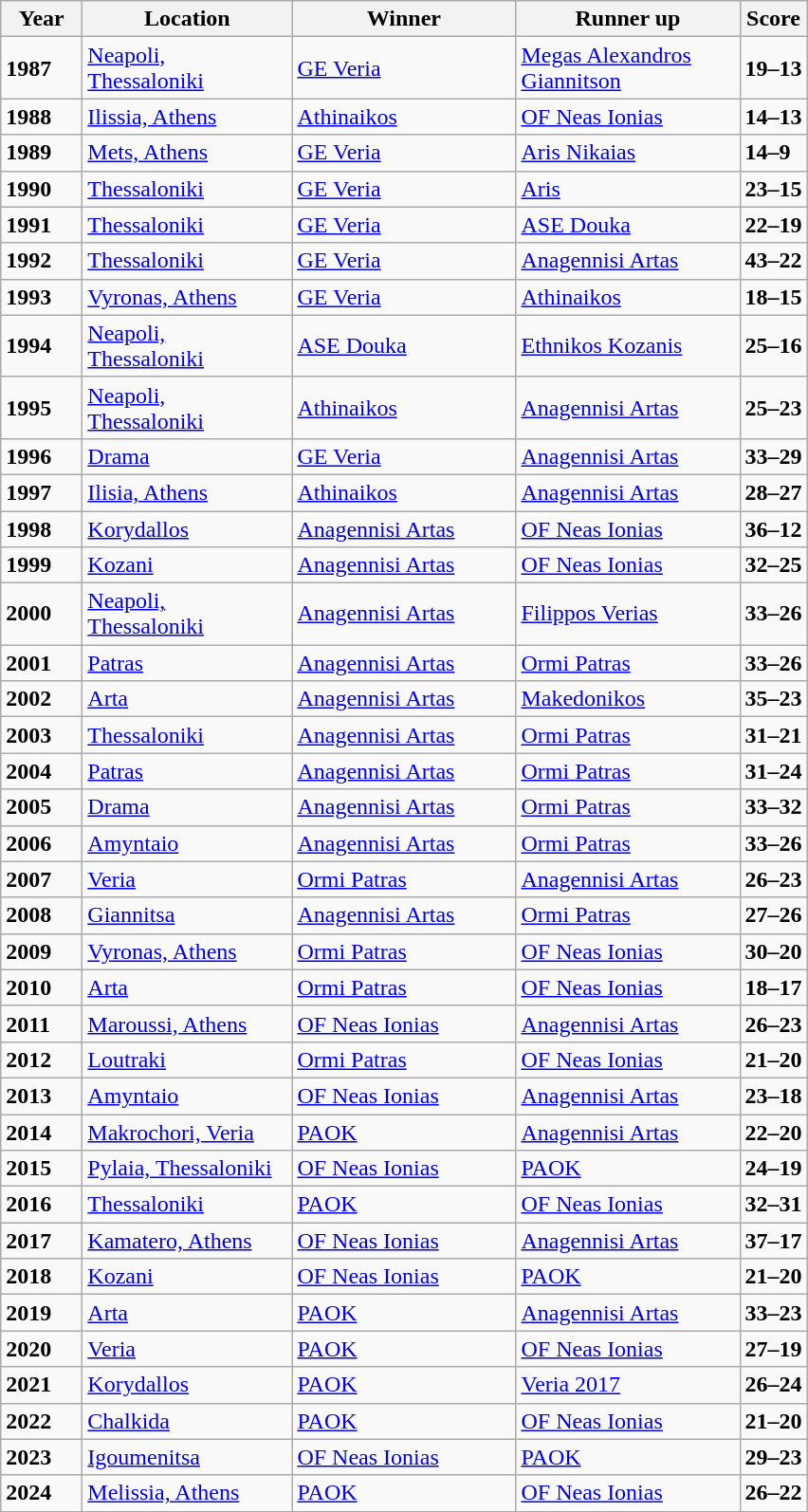<table class=wikitable>
<tr>
<th width="50">Year</th>
<th width="140">Location</th>
<th width="150">Winner</th>
<th width="150">Runner up</th>
<th>Score</th>
</tr>
<tr>
<td><strong>1987</strong></td>
<td><a href='#'>Neapoli, Thessaloniki</a></td>
<td><a href='#'>GE Veria</a></td>
<td><a href='#'>Megas Alexandros Giannitson</a></td>
<td><strong>19–13</strong></td>
</tr>
<tr>
<td><strong>1988</strong></td>
<td><a href='#'>Ilissia, Athens</a></td>
<td><a href='#'>Athinaikos</a></td>
<td><a href='#'>OF Neas Ionias</a></td>
<td><strong>14–13</strong></td>
</tr>
<tr>
<td><strong>1989</strong></td>
<td><a href='#'>Mets, Athens</a></td>
<td><a href='#'>GE Veria</a></td>
<td><a href='#'>Aris Nikaias</a></td>
<td><strong>14–9</strong></td>
</tr>
<tr>
<td><strong>1990</strong></td>
<td><a href='#'>Thessaloniki</a></td>
<td><a href='#'>GE Veria</a></td>
<td><a href='#'>Aris</a></td>
<td><strong>23–15</strong></td>
</tr>
<tr>
<td><strong>1991</strong></td>
<td><a href='#'>Thessaloniki</a></td>
<td><a href='#'>GE Veria</a></td>
<td><a href='#'>ASE Douka</a></td>
<td><strong>22–19</strong></td>
</tr>
<tr>
<td><strong>1992</strong></td>
<td><a href='#'>Thessaloniki</a></td>
<td><a href='#'>GE Veria</a></td>
<td><a href='#'>Anagennisi Artas</a></td>
<td><strong>43–22</strong></td>
</tr>
<tr>
<td><strong>1993</strong></td>
<td><a href='#'>Vyronas, Athens</a></td>
<td><a href='#'>GE Veria</a></td>
<td><a href='#'>Athinaikos</a></td>
<td><strong>18–15</strong></td>
</tr>
<tr>
<td><strong>1994</strong></td>
<td><a href='#'>Neapoli, Thessaloniki</a></td>
<td><a href='#'>ASE Douka</a></td>
<td><a href='#'>Ethnikos Kozanis</a></td>
<td><strong>25–16</strong></td>
</tr>
<tr>
<td><strong>1995</strong></td>
<td><a href='#'>Neapoli, Thessaloniki</a></td>
<td><a href='#'>Athinaikos</a></td>
<td><a href='#'>Anagennisi Artas</a></td>
<td><strong>25–23</strong></td>
</tr>
<tr>
<td><strong>1996</strong></td>
<td><a href='#'>Drama</a></td>
<td><a href='#'>GE Veria</a></td>
<td><a href='#'>Anagennisi Artas</a></td>
<td><strong>33–29</strong></td>
</tr>
<tr>
<td><strong>1997</strong></td>
<td><a href='#'>Ilisia, Athens</a></td>
<td><a href='#'>Athinaikos</a></td>
<td><a href='#'>Anagennisi Artas</a></td>
<td><strong>28–27</strong></td>
</tr>
<tr>
<td><strong>1998</strong></td>
<td><a href='#'>Korydallos</a></td>
<td><a href='#'>Anagennisi Artas</a></td>
<td><a href='#'>OF Neas Ionias</a></td>
<td><strong>36–12</strong></td>
</tr>
<tr>
<td><strong>1999</strong></td>
<td><a href='#'>Kozani</a></td>
<td><a href='#'>Anagennisi Artas</a></td>
<td><a href='#'>OF Neas Ionias</a></td>
<td><strong>32–25</strong></td>
</tr>
<tr>
<td><strong>2000</strong></td>
<td><a href='#'>Neapoli, Thessaloniki</a></td>
<td><a href='#'>Anagennisi Artas</a></td>
<td><a href='#'>Filippos Verias</a></td>
<td><strong>33–26</strong></td>
</tr>
<tr>
<td><strong>2001</strong></td>
<td><a href='#'>Patras</a></td>
<td><a href='#'>Anagennisi Artas</a></td>
<td><a href='#'>Ormi Patras</a></td>
<td><strong>33–26</strong></td>
</tr>
<tr>
<td><strong>2002</strong></td>
<td><a href='#'>Arta</a></td>
<td><a href='#'>Anagennisi Artas</a></td>
<td><a href='#'>Makedonikos</a></td>
<td><strong>35–23</strong></td>
</tr>
<tr>
<td><strong>2003</strong></td>
<td><a href='#'>Thessaloniki</a></td>
<td><a href='#'>Anagennisi Artas</a></td>
<td><a href='#'>Ormi Patras</a></td>
<td><strong>31–21</strong></td>
</tr>
<tr>
<td><strong>2004</strong></td>
<td><a href='#'>Patras</a></td>
<td><a href='#'>Anagennisi Artas</a></td>
<td><a href='#'>Ormi Patras</a></td>
<td><strong>31–24</strong></td>
</tr>
<tr>
<td><strong>2005</strong></td>
<td><a href='#'>Drama</a></td>
<td><a href='#'>Anagennisi Artas</a></td>
<td><a href='#'>Ormi Patras</a></td>
<td><strong>33–32</strong></td>
</tr>
<tr>
<td><strong>2006</strong></td>
<td><a href='#'>Amyntaio</a></td>
<td><a href='#'>Anagennisi Artas</a></td>
<td><a href='#'>Ormi Patras</a></td>
<td><strong>33–26</strong></td>
</tr>
<tr>
<td><strong>2007</strong></td>
<td><a href='#'>Veria</a></td>
<td><a href='#'>Ormi Patras</a></td>
<td><a href='#'>Anagennisi Artas</a></td>
<td><strong>26–23</strong></td>
</tr>
<tr>
<td><strong>2008</strong></td>
<td><a href='#'>Giannitsa</a></td>
<td><a href='#'>Anagennisi Artas</a></td>
<td><a href='#'>Ormi Patras</a></td>
<td><strong>27–26</strong></td>
</tr>
<tr>
<td><strong>2009</strong></td>
<td><a href='#'>Vyronas, Athens</a></td>
<td><a href='#'>Ormi Patras</a></td>
<td><a href='#'>OF Neas Ionias</a></td>
<td><strong>30–20</strong></td>
</tr>
<tr>
<td><strong>2010</strong></td>
<td><a href='#'>Arta</a></td>
<td><a href='#'>Ormi Patras</a></td>
<td><a href='#'>OF Neas Ionias</a></td>
<td><strong>18–17</strong></td>
</tr>
<tr>
<td><strong>2011</strong></td>
<td><a href='#'>Maroussi, Athens</a></td>
<td><a href='#'>OF Neas Ionias</a></td>
<td><a href='#'>Anagennisi Artas</a></td>
<td><strong>26–23</strong></td>
</tr>
<tr>
<td><strong>2012</strong></td>
<td><a href='#'>Loutraki</a></td>
<td><a href='#'>Ormi Patras</a></td>
<td><a href='#'>OF Neas Ionias</a></td>
<td><strong>21–20</strong></td>
</tr>
<tr>
<td><strong>2013</strong></td>
<td><a href='#'>Amyntaio</a></td>
<td><a href='#'>OF Neas Ionias</a></td>
<td><a href='#'>Anagennisi Artas</a></td>
<td><strong>23–18</strong></td>
</tr>
<tr>
<td><strong>2014</strong></td>
<td><a href='#'>Makrochori, Veria</a></td>
<td><a href='#'>PAOK</a></td>
<td><a href='#'>Anagennisi Artas</a></td>
<td><strong>22–20</strong></td>
</tr>
<tr>
<td><strong>2015</strong></td>
<td><a href='#'>Pylaia, Thessaloniki</a></td>
<td><a href='#'>OF Neas Ionias</a></td>
<td><a href='#'>PAOK</a></td>
<td><strong>24–19</strong></td>
</tr>
<tr>
<td><strong>2016</strong></td>
<td><a href='#'>Thessaloniki</a></td>
<td><a href='#'>PAOK</a></td>
<td><a href='#'>OF Neas Ionias</a></td>
<td><strong>32–31</strong></td>
</tr>
<tr>
<td><strong>2017</strong></td>
<td><a href='#'>Kamatero, Athens</a></td>
<td><a href='#'>OF Neas Ionias</a></td>
<td><a href='#'>Anagennisi Artas</a></td>
<td><strong>37–17</strong></td>
</tr>
<tr>
<td><strong>2018</strong></td>
<td><a href='#'>Kozani</a></td>
<td><a href='#'>OF Neas Ionias</a></td>
<td><a href='#'>PAOK</a></td>
<td><strong>21–20</strong></td>
</tr>
<tr>
<td><strong>2019</strong></td>
<td><a href='#'>Arta</a></td>
<td><a href='#'>PAOK</a></td>
<td><a href='#'>Anagennisi Artas</a></td>
<td><strong>33–23</strong></td>
</tr>
<tr>
<td><strong>2020</strong></td>
<td><a href='#'>Veria</a></td>
<td><a href='#'>PAOK</a></td>
<td><a href='#'>OF Neas Ionias</a></td>
<td><strong>27–19</strong></td>
</tr>
<tr>
<td><strong>2021</strong></td>
<td><a href='#'>Korydallos</a></td>
<td><a href='#'>PAOK</a></td>
<td><a href='#'>Veria 2017</a></td>
<td><strong>26–24</strong></td>
</tr>
<tr>
<td><strong>2022</strong></td>
<td><a href='#'>Chalkida</a></td>
<td><a href='#'>PAOK</a></td>
<td><a href='#'>OF Neas Ionias</a></td>
<td><strong>21–20</strong></td>
</tr>
<tr>
<td><strong>2023</strong></td>
<td><a href='#'>Igoumenitsa</a></td>
<td><a href='#'>OF Neas Ionias</a></td>
<td><a href='#'>PAOK</a></td>
<td><strong>29–23</strong></td>
</tr>
<tr>
<td><strong>2024</strong></td>
<td><a href='#'> Melissia, Athens</a></td>
<td><a href='#'>PAOK</a></td>
<td><a href='#'>OF Neas Ionias</a></td>
<td><strong>26–22</strong></td>
</tr>
</table>
